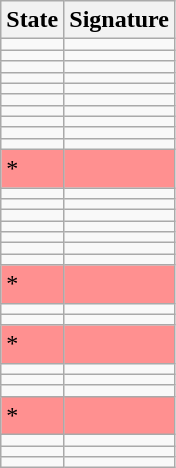<table class="wikitable sortable">
<tr>
<th>State</th>
<th>Signature</th>
</tr>
<tr>
<td></td>
<td></td>
</tr>
<tr>
<td></td>
<td></td>
</tr>
<tr>
<td></td>
<td></td>
</tr>
<tr>
<td></td>
<td></td>
</tr>
<tr>
<td></td>
<td></td>
</tr>
<tr>
<td></td>
<td></td>
</tr>
<tr>
<td></td>
<td></td>
</tr>
<tr>
<td></td>
<td></td>
</tr>
<tr>
<td></td>
<td></td>
</tr>
<tr>
<td></td>
<td></td>
</tr>
<tr style="background:#FF9090">
<td>*</td>
<td></td>
</tr>
<tr>
<td></td>
<td></td>
</tr>
<tr>
<td></td>
<td></td>
</tr>
<tr>
<td></td>
<td></td>
</tr>
<tr>
<td></td>
<td></td>
</tr>
<tr>
<td></td>
<td></td>
</tr>
<tr>
<td></td>
<td></td>
</tr>
<tr>
<td></td>
<td></td>
</tr>
<tr style="background:#FF9090">
<td>*</td>
<td></td>
</tr>
<tr>
<td></td>
<td></td>
</tr>
<tr>
<td></td>
<td></td>
</tr>
<tr style="background:#FF9090">
<td>*</td>
<td></td>
</tr>
<tr>
<td></td>
<td></td>
</tr>
<tr>
<td></td>
<td></td>
</tr>
<tr>
<td></td>
<td></td>
</tr>
<tr style="background:#FF9090">
<td>*</td>
<td></td>
</tr>
<tr>
<td></td>
<td></td>
</tr>
<tr>
<td></td>
<td></td>
</tr>
<tr>
<td></td>
<td></td>
</tr>
</table>
